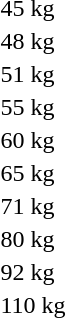<table>
<tr>
<td>45 kg</td>
<td></td>
<td></td>
<td></td>
</tr>
<tr>
<td>48 kg</td>
<td></td>
<td></td>
<td></td>
</tr>
<tr>
<td>51 kg</td>
<td></td>
<td></td>
<td></td>
</tr>
<tr>
<td>55 kg</td>
<td></td>
<td></td>
<td></td>
</tr>
<tr>
<td>60 kg</td>
<td></td>
<td></td>
<td></td>
</tr>
<tr>
<td>65 kg</td>
<td></td>
<td></td>
<td></td>
</tr>
<tr>
<td>71 kg</td>
<td></td>
<td></td>
<td></td>
</tr>
<tr>
<td>80 kg</td>
<td></td>
<td></td>
<td></td>
</tr>
<tr>
<td>92 kg</td>
<td></td>
<td></td>
<td></td>
</tr>
<tr>
<td>110 kg</td>
<td></td>
<td></td>
<td></td>
</tr>
</table>
